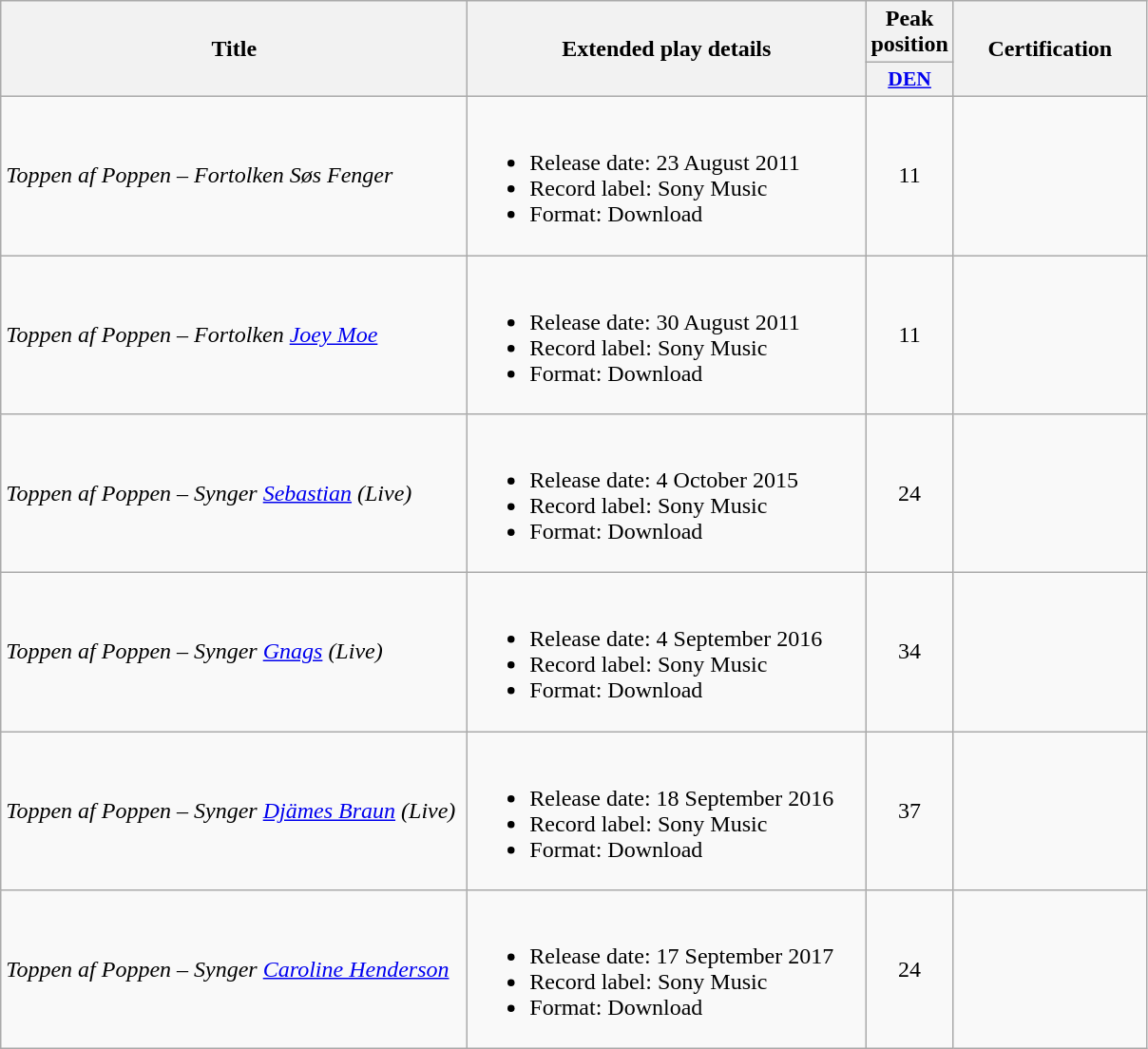<table class="wikitable plainrowheaders" style="text-align:left;" border="1">
<tr>
<th scope="col" rowspan="2" style="width:20em;">Title</th>
<th scope="col" rowspan="2" style="width:17em;">Extended play details</th>
<th scope="col" colspan="1">Peak <br>position</th>
<th scope="col" rowspan="2" style="width:8em;">Certification</th>
</tr>
<tr>
<th scope="col" style="width:3em;font-size:90%;"><a href='#'>DEN</a><br></th>
</tr>
<tr>
<td><em>Toppen af Poppen – Fortolken Søs Fenger</em></td>
<td><br><ul><li>Release date: 23 August 2011</li><li>Record label: Sony Music</li><li>Format: Download</li></ul></td>
<td style="text-align:center;">11</td>
<td style="text-align:left;"></td>
</tr>
<tr>
<td><em>Toppen af Poppen – Fortolken <a href='#'>Joey Moe</a></em></td>
<td><br><ul><li>Release date: 30 August 2011</li><li>Record label: Sony Music</li><li>Format: Download</li></ul></td>
<td style="text-align:center;">11</td>
<td style="text-align:left;"></td>
</tr>
<tr>
<td><em>Toppen af Poppen – Synger <a href='#'>Sebastian</a> (Live)</em></td>
<td><br><ul><li>Release date: 4 October 2015</li><li>Record label: Sony Music</li><li>Format: Download</li></ul></td>
<td style="text-align:center;">24</td>
<td style="text-align:left;"></td>
</tr>
<tr>
<td><em>Toppen af Poppen – Synger <a href='#'>Gnags</a> (Live)</em></td>
<td><br><ul><li>Release date: 4 September 2016</li><li>Record label: Sony Music</li><li>Format: Download</li></ul></td>
<td style="text-align:center;">34<br></td>
<td style="text-align:left;"></td>
</tr>
<tr>
<td><em>Toppen af Poppen – Synger <a href='#'>Djämes Braun</a> (Live)</em></td>
<td><br><ul><li>Release date: 18 September 2016</li><li>Record label: Sony Music</li><li>Format: Download</li></ul></td>
<td style="text-align:center;">37<br></td>
<td style="text-align:left;"></td>
</tr>
<tr>
<td><em>Toppen af Poppen – Synger <a href='#'>Caroline Henderson</a></em></td>
<td><br><ul><li>Release date: 17 September 2017</li><li>Record label: Sony Music</li><li>Format: Download</li></ul></td>
<td style="text-align:center;">24<br></td>
<td style="text-align:left;"></td>
</tr>
</table>
